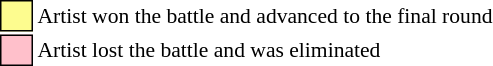<table class="toccolours" style="font-size:90%; white-space: nowrap">
<tr>
<td style="background:#fdfc8f; border:1px solid black">     </td>
<td>Artist won the battle and advanced to the final round</td>
</tr>
<tr>
<td style="background:pink; border:1px solid black">     </td>
<td>Artist lost the battle and was eliminated</td>
</tr>
</table>
